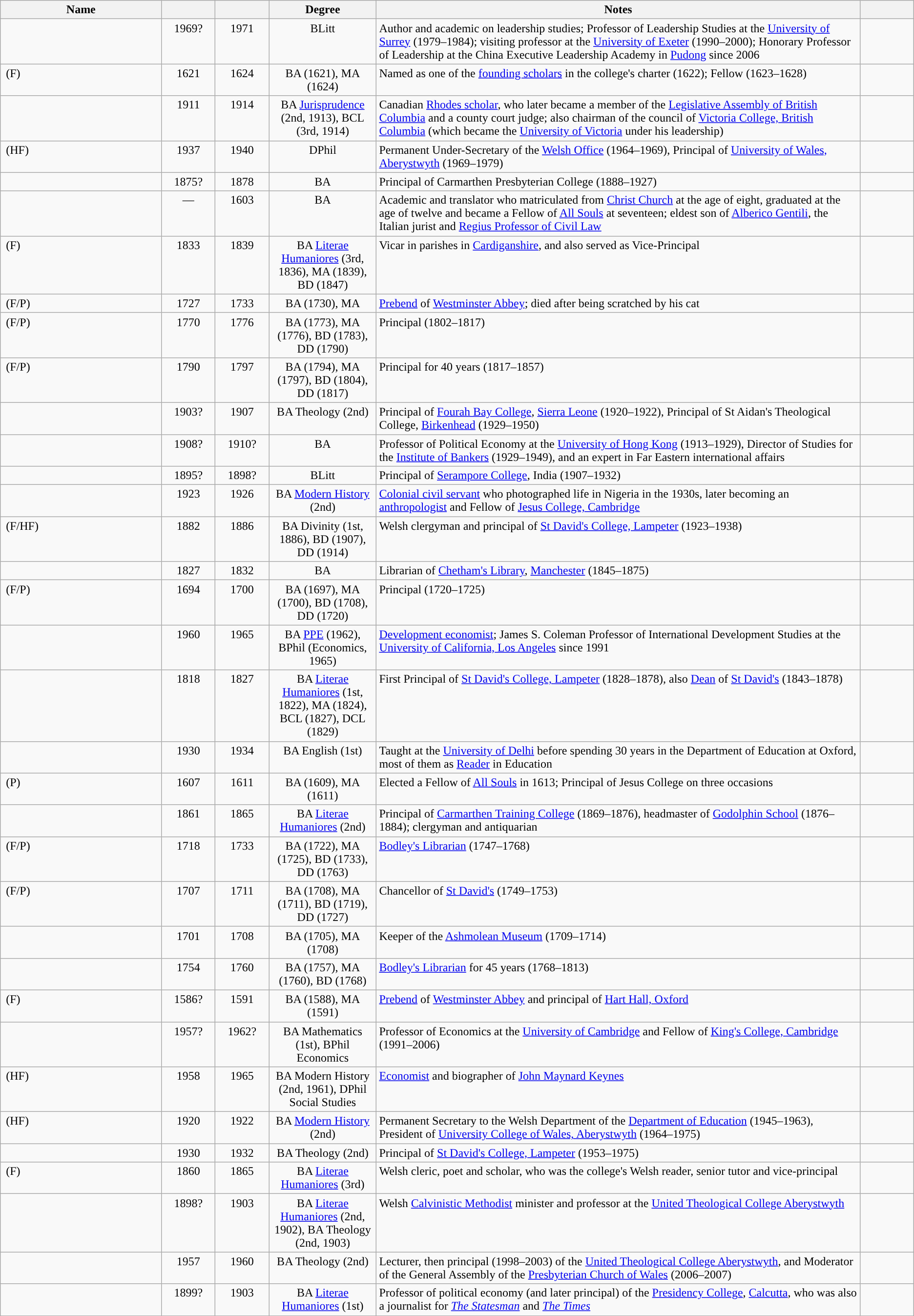<table class="wikitable sortable">
<tr>
<th width="15%">Name</th>
<th width="5%"></th>
<th width="5%"></th>
<th width="10%" class="unsortable">Degree</th>
<th width="45%" class="unsortable">Notes</th>
<th width="5%" class="unsortable"></th>
</tr>
<tr valign="top">
<td></td>
<td align="center"><span>1969</span>?</td>
<td align="center">1971</td>
<td align="center">BLitt</td>
<td>Author and academic on leadership studies; Professor of Leadership Studies at the <a href='#'>University of Surrey</a> (1979–1984); visiting professor at the <a href='#'>University of Exeter</a> (1990–2000); Honorary Professor of Leadership at the China Executive Leadership Academy in <a href='#'>Pudong</a> since 2006</td>
<td align="center"></td>
</tr>
<tr valign="top">
<td> (F)</td>
<td align="center">1621</td>
<td align="center">1624</td>
<td align="center">BA (1621), MA (1624)</td>
<td>Named as one of the <a href='#'>founding scholars</a> in the college's charter (1622); Fellow (1623–1628)</td>
<td align="center"></td>
</tr>
<tr valign="top">
<td></td>
<td align="center">1911</td>
<td align="center">1914</td>
<td align="center">BA <a href='#'>Jurisprudence</a> (2nd, 1913), BCL (3rd, 1914)</td>
<td>Canadian <a href='#'>Rhodes scholar</a>, who later became a member of the <a href='#'>Legislative Assembly of British Columbia</a> and a county court judge; also chairman of the council of <a href='#'>Victoria College, British Columbia</a> (which became the <a href='#'>University of Victoria</a> under his leadership)</td>
<td align="center"></td>
</tr>
<tr valign="top">
<td> (HF)</td>
<td align="center">1937</td>
<td align="center">1940</td>
<td align="center">DPhil</td>
<td>Permanent Under-Secretary of the <a href='#'>Welsh Office</a> (1964–1969), Principal of <a href='#'>University of Wales, Aberystwyth</a> (1969–1979)</td>
<td align="center"></td>
</tr>
<tr valign="top">
<td></td>
<td align="center"><span>1875</span>?</td>
<td align="center">1878</td>
<td align="center">BA</td>
<td>Principal of Carmarthen Presbyterian College (1888–1927)</td>
<td align="center"></td>
</tr>
<tr valign="top">
<td></td>
<td align="center">—</td>
<td align="center">1603</td>
<td align="center">BA</td>
<td>Academic and translator who matriculated from <a href='#'>Christ Church</a> at the age of eight, graduated at the age of twelve and became a Fellow of <a href='#'>All Souls</a> at seventeen; eldest son of <a href='#'>Alberico Gentili</a>, the Italian jurist and <a href='#'>Regius Professor of Civil Law</a></td>
<td align="center"></td>
</tr>
<tr valign="top">
<td> (F)</td>
<td align="center">1833</td>
<td align="center">1839</td>
<td align="center">BA <a href='#'>Literae Humaniores</a> (3rd, 1836), MA (1839), BD (1847)</td>
<td>Vicar in parishes in <a href='#'>Cardiganshire</a>, and also served as Vice-Principal</td>
<td align="center"></td>
</tr>
<tr valign="top">
<td> (F/P)</td>
<td align="center">1727</td>
<td align="center">1733</td>
<td align="center">BA (1730), MA</td>
<td><a href='#'>Prebend</a> of <a href='#'>Westminster Abbey</a>; died after being scratched by his cat</td>
<td align="center"></td>
</tr>
<tr valign="top">
<td> (F/P)</td>
<td align="center">1770</td>
<td align="center">1776</td>
<td align="center">BA (1773), MA (1776), BD (1783), DD (1790)</td>
<td>Principal (1802–1817)</td>
<td align="center"></td>
</tr>
<tr valign="top">
<td> (F/P)</td>
<td align="center">1790</td>
<td align="center">1797</td>
<td align="center">BA (1794), MA (1797), BD (1804), DD (1817)</td>
<td>Principal for 40 years (1817–1857)</td>
<td align="center"></td>
</tr>
<tr valign="top">
<td></td>
<td align="center"><span>1903</span>?</td>
<td align="center">1907</td>
<td align="center">BA Theology (2nd)</td>
<td>Principal of <a href='#'>Fourah Bay College</a>, <a href='#'>Sierra Leone</a> (1920–1922), Principal of St Aidan's Theological College, <a href='#'>Birkenhead</a> (1929–1950)</td>
<td align="center"></td>
</tr>
<tr valign="top">
<td></td>
<td align="center"><span>1908</span>?</td>
<td align="center"><span>1910</span>?</td>
<td align="center">BA</td>
<td>Professor of Political Economy at the <a href='#'>University of Hong Kong</a> (1913–1929), Director of Studies for the <a href='#'>Institute of Bankers</a> (1929–1949), and an expert in Far Eastern international affairs</td>
<td align="center"></td>
</tr>
<tr valign="top">
<td></td>
<td align="center"><span>1895</span>?</td>
<td align="center"><span>1898</span>?</td>
<td align="center">BLitt</td>
<td>Principal of <a href='#'>Serampore College</a>, India (1907–1932)</td>
<td align="center"></td>
</tr>
<tr valign="top">
<td></td>
<td align="center">1923</td>
<td align="center">1926</td>
<td align="center">BA <a href='#'>Modern History</a> (2nd)</td>
<td><a href='#'>Colonial civil servant</a> who photographed life in Nigeria in the 1930s, later becoming an <a href='#'>anthropologist</a> and Fellow of <a href='#'>Jesus College, Cambridge</a></td>
<td align="center"></td>
</tr>
<tr valign="top">
<td> (F/HF)</td>
<td align="center">1882</td>
<td align="center">1886</td>
<td align="center">BA Divinity (1st, 1886), BD (1907), DD (1914)</td>
<td>Welsh clergyman and principal of <a href='#'>St David's College, Lampeter</a> (1923–1938)</td>
<td align="center"></td>
</tr>
<tr valign="top">
<td></td>
<td align="center">1827</td>
<td align="center">1832</td>
<td align="center">BA</td>
<td>Librarian of <a href='#'>Chetham's Library</a>, <a href='#'>Manchester</a> (1845–1875)</td>
<td align="center"></td>
</tr>
<tr valign="top">
<td> (F/P)</td>
<td align="center">1694</td>
<td align="center">1700</td>
<td align="center">BA (1697), MA (1700), BD (1708), DD (1720)</td>
<td>Principal (1720–1725)</td>
<td align="center"></td>
</tr>
<tr valign="top">
<td></td>
<td align="center">1960</td>
<td align="center">1965</td>
<td align="center">BA <a href='#'>PPE</a> (1962), BPhil (Economics, 1965)</td>
<td><a href='#'>Development economist</a>; James S. Coleman Professor of International Development Studies at the <a href='#'>University of California, Los Angeles</a> since 1991</td>
<td align="center"></td>
</tr>
<tr valign="top">
<td></td>
<td align="center">1818</td>
<td align="center">1827</td>
<td align="center">BA <a href='#'>Literae Humaniores</a> (1st, 1822), MA (1824), BCL (1827), DCL (1829)</td>
<td>First Principal of <a href='#'>St David's College, Lampeter</a> (1828–1878), also <a href='#'>Dean</a> of <a href='#'>St David's</a> (1843–1878)</td>
<td align="center"></td>
</tr>
<tr valign="top">
<td></td>
<td align="center">1930</td>
<td align="center">1934</td>
<td align="center">BA English (1st)</td>
<td>Taught at the <a href='#'>University of Delhi</a> before spending 30 years in the Department of Education at Oxford, most of them as <a href='#'>Reader</a> in Education</td>
<td align="center"></td>
</tr>
<tr valign="top">
<td> (P)</td>
<td align="center">1607</td>
<td align="center">1611</td>
<td align="center">BA (1609), MA (1611)</td>
<td>Elected a Fellow of <a href='#'>All Souls</a> in 1613; Principal of Jesus College on three occasions</td>
<td align="center"></td>
</tr>
<tr valign="top">
<td></td>
<td align="center">1861</td>
<td align="center">1865</td>
<td align="center">BA <a href='#'>Literae Humaniores</a> (2nd)</td>
<td>Principal of <a href='#'>Carmarthen Training College</a> (1869–1876), headmaster of <a href='#'>Godolphin School</a> (1876–1884); clergyman and antiquarian</td>
<td align="center"></td>
</tr>
<tr valign="top">
<td> (F/P)</td>
<td align="center">1718</td>
<td align="center">1733</td>
<td align="center">BA (1722), MA (1725), BD (1733), DD (1763)</td>
<td><a href='#'>Bodley's Librarian</a> (1747–1768)</td>
<td align="center"></td>
</tr>
<tr valign="top">
<td> (F/P)</td>
<td align="center">1707</td>
<td align="center">1711</td>
<td align="center">BA (1708), MA (1711), BD (1719), DD (1727)</td>
<td>Chancellor of <a href='#'>St David's</a> (1749–1753)</td>
<td align="center"></td>
</tr>
<tr valign="top">
<td></td>
<td align="center">1701</td>
<td align="center">1708</td>
<td align="center">BA (1705), MA (1708)</td>
<td>Keeper of the <a href='#'>Ashmolean Museum</a> (1709–1714)</td>
<td align="center"></td>
</tr>
<tr valign="top">
<td></td>
<td align="center">1754</td>
<td align="center">1760</td>
<td align="center">BA (1757), MA (1760), BD (1768)</td>
<td><a href='#'>Bodley's Librarian</a> for 45 years (1768–1813)</td>
<td align="center"></td>
</tr>
<tr valign="top">
<td> (F)</td>
<td align="center"><span>1586</span>?</td>
<td align="center">1591</td>
<td align="center">BA (1588), MA (1591)</td>
<td><a href='#'>Prebend</a> of <a href='#'>Westminster Abbey</a> and principal of <a href='#'>Hart Hall, Oxford</a></td>
<td align="center"></td>
</tr>
<tr valign="top">
<td></td>
<td align="center"><span>1957</span>?</td>
<td align="center"><span>1962</span>?</td>
<td align="center">BA Mathematics (1st), BPhil Economics</td>
<td>Professor of Economics at the <a href='#'>University of Cambridge</a> and Fellow of <a href='#'>King's College, Cambridge</a> (1991–2006)</td>
<td align="center"></td>
</tr>
<tr valign="top">
<td> (HF)</td>
<td align="center">1958</td>
<td align="center">1965 </td>
<td align="center">BA Modern History (2nd, 1961), DPhil Social Studies</td>
<td><a href='#'>Economist</a> and biographer of <a href='#'>John Maynard Keynes</a></td>
<td align="center"></td>
</tr>
<tr valign="top">
<td> (HF)</td>
<td align="center">1920</td>
<td align="center">1922</td>
<td align="center">BA <a href='#'>Modern History</a> (2nd)</td>
<td>Permanent Secretary to the Welsh Department of the <a href='#'>Department of Education</a> (1945–1963), President of <a href='#'>University College of Wales, Aberystwyth</a> (1964–1975)</td>
<td align="center"></td>
</tr>
<tr valign="top">
<td></td>
<td align="center">1930</td>
<td align="center">1932</td>
<td align="center">BA Theology (2nd)</td>
<td>Principal of <a href='#'>St David's College, Lampeter</a> (1953–1975)</td>
<td align="center"></td>
</tr>
<tr valign="top">
<td> (F)</td>
<td align="center">1860</td>
<td align="center">1865</td>
<td align="center">BA <a href='#'>Literae Humaniores</a> (3rd)</td>
<td>Welsh cleric, poet and scholar, who was the college's Welsh reader, senior tutor and vice-principal</td>
<td align="center"></td>
</tr>
<tr valign="top">
<td></td>
<td align="center"><span>1898</span>?</td>
<td align="center">1903</td>
<td align="center">BA <a href='#'>Literae Humaniores</a> (2nd, 1902), BA Theology (2nd, 1903)</td>
<td>Welsh <a href='#'>Calvinistic Methodist</a> minister and professor at the <a href='#'>United Theological College Aberystwyth</a></td>
<td align="center"></td>
</tr>
<tr valign="top">
<td></td>
<td align="center">1957</td>
<td align="center">1960</td>
<td align="center">BA Theology (2nd)</td>
<td>Lecturer, then principal (1998–2003) of the <a href='#'>United Theological College Aberystwyth</a>, and Moderator of the General Assembly of the <a href='#'>Presbyterian Church of Wales</a> (2006–2007)</td>
<td align="center"></td>
</tr>
<tr valign="top">
<td></td>
<td align="center"><span>1899</span>?</td>
<td align="center">1903</td>
<td align="center">BA <a href='#'>Literae Humaniores</a> (1st)</td>
<td>Professor of political economy (and later principal) of the <a href='#'>Presidency College</a>, <a href='#'>Calcutta</a>, who was also a journalist for <em><a href='#'>The Statesman</a></em> and <em><a href='#'>The Times</a></em></td>
<td align="center"></td>
</tr>
</table>
